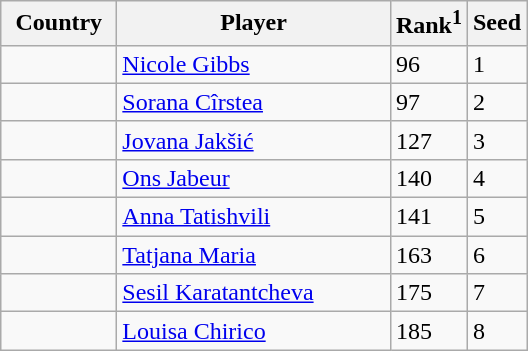<table class="sortable wikitable">
<tr>
<th width="70">Country</th>
<th width="175">Player</th>
<th>Rank<sup>1</sup></th>
<th>Seed</th>
</tr>
<tr>
<td></td>
<td><a href='#'>Nicole Gibbs</a></td>
<td>96</td>
<td>1</td>
</tr>
<tr>
<td></td>
<td><a href='#'>Sorana Cîrstea</a></td>
<td>97</td>
<td>2</td>
</tr>
<tr>
<td></td>
<td><a href='#'>Jovana Jakšić</a></td>
<td>127</td>
<td>3</td>
</tr>
<tr>
<td></td>
<td><a href='#'>Ons Jabeur</a></td>
<td>140</td>
<td>4</td>
</tr>
<tr>
<td></td>
<td><a href='#'>Anna Tatishvili</a></td>
<td>141</td>
<td>5</td>
</tr>
<tr>
<td></td>
<td><a href='#'>Tatjana Maria</a></td>
<td>163</td>
<td>6</td>
</tr>
<tr>
<td></td>
<td><a href='#'>Sesil Karatantcheva</a></td>
<td>175</td>
<td>7</td>
</tr>
<tr>
<td></td>
<td><a href='#'>Louisa Chirico</a></td>
<td>185</td>
<td>8</td>
</tr>
</table>
